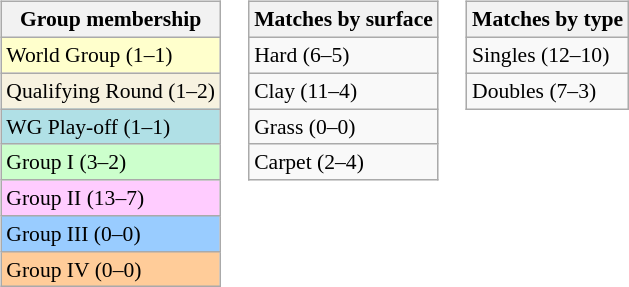<table>
<tr valign=top>
<td><br><table class=wikitable style=font-size:90%>
<tr>
<th>Group membership</th>
</tr>
<tr bgcolor=#FFFFCC>
<td>World Group (1–1)</td>
</tr>
<tr bgcolor=#F7F2E0>
<td>Qualifying Round (1–2)</td>
</tr>
<tr style="background:#B0E0E6;">
<td>WG Play-off (1–1)</td>
</tr>
<tr bgcolor=#CCFFCC>
<td>Group I (3–2)</td>
</tr>
<tr bgcolor=#FFCCFF>
<td>Group II (13–7)</td>
</tr>
<tr bgcolor=#99CCFF>
<td>Group III (0–0)</td>
</tr>
<tr bgcolor=#FFCC99>
<td>Group IV (0–0)</td>
</tr>
</table>
</td>
<td><br><table class=wikitable style=font-size:90%>
<tr>
<th>Matches by surface</th>
</tr>
<tr>
<td>Hard (6–5)</td>
</tr>
<tr>
<td>Clay (11–4)</td>
</tr>
<tr>
<td>Grass (0–0)</td>
</tr>
<tr>
<td>Carpet (2–4)</td>
</tr>
</table>
</td>
<td><br><table class=wikitable style=font-size:90%>
<tr>
<th>Matches by type</th>
</tr>
<tr>
<td>Singles (12–10)</td>
</tr>
<tr>
<td>Doubles (7–3)</td>
</tr>
</table>
</td>
</tr>
</table>
